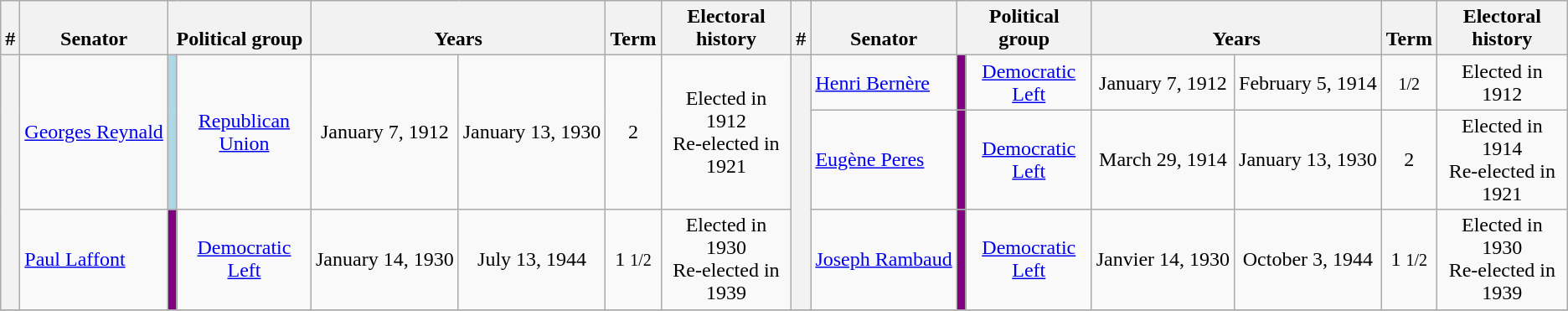<table class=wikitable style="text-align:center">
<tr valign=bottom>
<th>#</th>
<th>Senator</th>
<th colspan=2>Political group</th>
<th colspan=2>Years</th>
<th>Term</th>
<th>Electoral history</th>
<th>#</th>
<th>Senator</th>
<th colspan=2>Political group</th>
<th colspan=2>Years</th>
<th>Term</th>
<th>Electoral history</th>
</tr>
<tr>
<th rowspan=3></th>
<td rowspan=2 nowrap align=left><a href='#'>Georges Reynald</a></td>
<th rowspan=2 style="background:lightblue;"></th>
<td rowspan=2><a href='#'>Republican Union</a></td>
<td rowspan=2 nowrap>January 7, 1912</td>
<td rowspan=2 nowrap>January 13, 1930</td>
<td rowspan=2>2</td>
<td rowspan=2>Elected in 1912<br>Re-elected in 1921</td>
<th rowspan=3></th>
<td nowrap align=left><a href='#'>Henri Bernère</a></td>
<th style="background:purple;"></th>
<td><a href='#'>Democratic Left</a></td>
<td nowrap>January 7, 1912</td>
<td nowrap>February 5, 1914</td>
<td><small>1/2</small></td>
<td>Elected in 1912</td>
</tr>
<tr>
<td nowrap align=left><a href='#'>Eugène Peres</a></td>
<th style="background:purple;"></th>
<td><a href='#'>Democratic Left</a></td>
<td nowrap>March 29, 1914</td>
<td nowrap>January 13, 1930</td>
<td>2</td>
<td>Elected in 1914<br>Re-elected in 1921</td>
</tr>
<tr>
<td nowrap align=left><a href='#'>Paul Laffont</a></td>
<th style="background:purple;"></th>
<td><a href='#'>Democratic Left</a></td>
<td nowrap>January 14, 1930</td>
<td nowrap>July 13, 1944</td>
<td>1 <small>1/2</small></td>
<td>Elected in 1930<br>Re-elected in 1939</td>
<td nowrap align=left><a href='#'>Joseph Rambaud</a></td>
<th style="background:purple;"></th>
<td><a href='#'>Democratic Left</a></td>
<td nowrap>Janvier 14, 1930</td>
<td nowrap>October 3, 1944</td>
<td>1 <small>1/2</small></td>
<td>Elected in 1930<br>Re-elected in 1939</td>
</tr>
<tr>
</tr>
</table>
